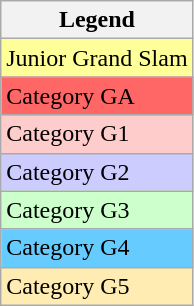<table class="sortable wikitable">
<tr>
<th>Legend</th>
</tr>
<tr style="background:#ff9;">
<td>Junior Grand Slam</td>
</tr>
<tr style="background:#f66;">
<td>Category GA</td>
</tr>
<tr style="background:#fcc;">
<td>Category G1</td>
</tr>
<tr style="background:#ccf;">
<td>Category G2</td>
</tr>
<tr style="background:#cfc;">
<td>Category G3</td>
</tr>
<tr style="background:#6cf;">
<td>Category G4</td>
</tr>
<tr style="background:#ffecb2;">
<td>Category G5</td>
</tr>
</table>
